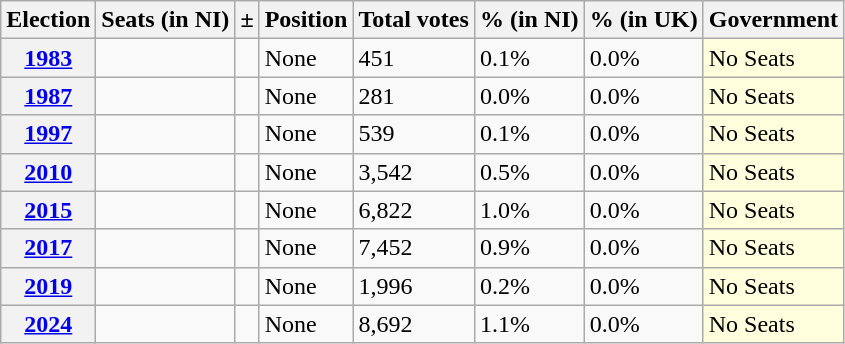<table class="wikitable">
<tr>
<th>Election</th>
<th>Seats (in NI)</th>
<th>±</th>
<th>Position</th>
<th>Total votes</th>
<th>% (in NI)</th>
<th>% (in UK)</th>
<th>Government</th>
</tr>
<tr>
<th><a href='#'>1983</a></th>
<td></td>
<td></td>
<td>None</td>
<td>451</td>
<td>0.1%</td>
<td>0.0%</td>
<td style="background-color:#FFD">No Seats</td>
</tr>
<tr>
<th><a href='#'>1987</a></th>
<td></td>
<td></td>
<td>None</td>
<td>281</td>
<td>0.0%</td>
<td>0.0%</td>
<td style="background-color:#FFD">No Seats</td>
</tr>
<tr>
<th><a href='#'>1997</a></th>
<td></td>
<td></td>
<td>None</td>
<td>539</td>
<td>0.1%</td>
<td>0.0%</td>
<td style="background-color:#FFD">No Seats</td>
</tr>
<tr>
<th><a href='#'>2010</a></th>
<td></td>
<td></td>
<td>None</td>
<td>3,542</td>
<td>0.5%</td>
<td>0.0%</td>
<td style="background-color:#FFD">No Seats</td>
</tr>
<tr>
<th><a href='#'>2015</a></th>
<td></td>
<td></td>
<td>None</td>
<td>6,822</td>
<td>1.0%</td>
<td>0.0%</td>
<td style="background-color:#FFD">No Seats</td>
</tr>
<tr>
<th><a href='#'>2017</a></th>
<td></td>
<td></td>
<td>None</td>
<td>7,452</td>
<td>0.9%</td>
<td>0.0%</td>
<td style="background-color:#FFD">No Seats</td>
</tr>
<tr>
<th><a href='#'>2019</a></th>
<td></td>
<td></td>
<td>None</td>
<td>1,996</td>
<td>0.2%</td>
<td>0.0%</td>
<td style="background-color:#FFD">No Seats</td>
</tr>
<tr>
<th><a href='#'>2024</a></th>
<td></td>
<td></td>
<td>None</td>
<td>8,692</td>
<td>1.1%</td>
<td>0.0%</td>
<td style="background-color:#FFD">No Seats</td>
</tr>
</table>
